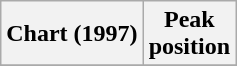<table class = "wikitable plainrowheaders">
<tr>
<th>Chart (1997)</th>
<th>Peak<br>position</th>
</tr>
<tr>
</tr>
</table>
